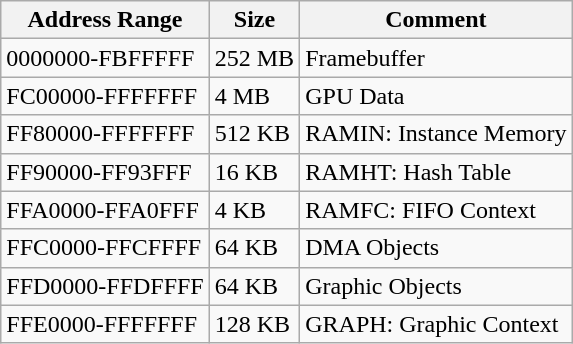<table class="wikitable">
<tr>
<th>Address Range</th>
<th>Size</th>
<th>Comment</th>
</tr>
<tr>
<td>0000000-FBFFFFF</td>
<td>252 MB</td>
<td>Framebuffer</td>
</tr>
<tr>
<td>FC00000-FFFFFFF</td>
<td>4 MB</td>
<td>GPU Data</td>
</tr>
<tr>
<td>FF80000-FFFFFFF</td>
<td>512 KB</td>
<td>RAMIN: Instance Memory</td>
</tr>
<tr>
<td>FF90000-FF93FFF</td>
<td>16 KB</td>
<td>RAMHT: Hash Table</td>
</tr>
<tr>
<td>FFA0000-FFA0FFF</td>
<td>4 KB</td>
<td>RAMFC: FIFO Context</td>
</tr>
<tr>
<td>FFC0000-FFCFFFF</td>
<td>64 KB</td>
<td>DMA Objects</td>
</tr>
<tr>
<td>FFD0000-FFDFFFF</td>
<td>64 KB</td>
<td>Graphic Objects</td>
</tr>
<tr>
<td>FFE0000-FFFFFFF</td>
<td>128 KB</td>
<td>GRAPH: Graphic Context</td>
</tr>
</table>
